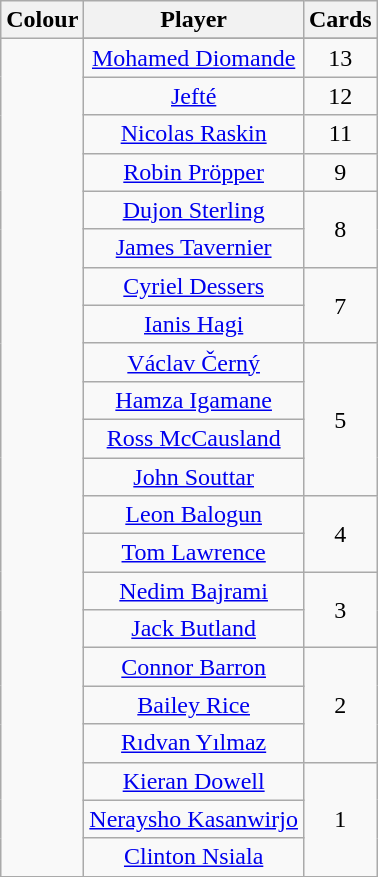<table class="wikitable" style="text-align:center">
<tr>
<th>Colour</th>
<th>Player</th>
<th>Cards</th>
</tr>
<tr>
<td rowspan="23"></td>
</tr>
<tr>
<td><a href='#'>Mohamed Diomande</a></td>
<td rowspan="1">13</td>
</tr>
<tr>
<td><a href='#'>Jefté</a></td>
<td rowspan="1">12</td>
</tr>
<tr>
<td><a href='#'>Nicolas Raskin</a></td>
<td rowspan="1">11</td>
</tr>
<tr>
<td><a href='#'>Robin Pröpper</a></td>
<td rowspan="1">9</td>
</tr>
<tr>
<td><a href='#'>Dujon Sterling</a></td>
<td rowspan="2">8</td>
</tr>
<tr>
<td><a href='#'>James Tavernier</a></td>
</tr>
<tr>
<td><a href='#'>Cyriel Dessers</a></td>
<td rowspan="2">7</td>
</tr>
<tr>
<td><a href='#'>Ianis Hagi</a></td>
</tr>
<tr>
<td><a href='#'>Václav Černý</a></td>
<td rowspan="4">5</td>
</tr>
<tr>
<td><a href='#'>Hamza Igamane</a></td>
</tr>
<tr>
<td><a href='#'>Ross McCausland</a></td>
</tr>
<tr>
<td><a href='#'>John Souttar</a></td>
</tr>
<tr>
<td><a href='#'>Leon Balogun</a></td>
<td rowspan="2">4</td>
</tr>
<tr>
<td><a href='#'>Tom Lawrence</a></td>
</tr>
<tr>
<td><a href='#'>Nedim Bajrami</a></td>
<td rowspan="2">3</td>
</tr>
<tr>
<td><a href='#'>Jack Butland</a></td>
</tr>
<tr>
<td><a href='#'>Connor Barron</a></td>
<td rowspan="3">2</td>
</tr>
<tr>
<td><a href='#'>Bailey Rice</a></td>
</tr>
<tr>
<td><a href='#'>Rıdvan Yılmaz</a></td>
</tr>
<tr>
<td><a href='#'>Kieran Dowell</a></td>
<td rowspan="3">1</td>
</tr>
<tr>
<td><a href='#'>Neraysho Kasanwirjo</a></td>
</tr>
<tr>
<td><a href='#'>Clinton Nsiala</a></td>
</tr>
</table>
